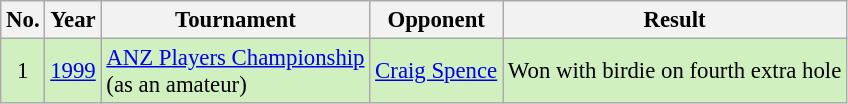<table class="wikitable" style="font-size:95%;">
<tr>
<th>No.</th>
<th>Year</th>
<th>Tournament</th>
<th>Opponent</th>
<th>Result</th>
</tr>
<tr style="background:#D0F0C0;">
<td align=center>1</td>
<td><a href='#'>1999</a></td>
<td><a href='#'>ANZ Players Championship</a><br>(as an amateur)</td>
<td> <a href='#'>Craig Spence</a></td>
<td>Won with birdie on fourth extra hole</td>
</tr>
</table>
